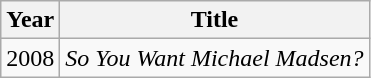<table class="wikitable">
<tr>
<th>Year</th>
<th>Title</th>
</tr>
<tr>
<td>2008</td>
<td><em>So You Want Michael Madsen?</em></td>
</tr>
</table>
